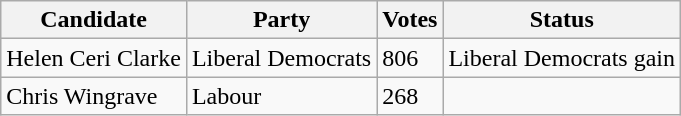<table class="wikitable sortable">
<tr>
<th>Candidate</th>
<th>Party</th>
<th>Votes</th>
<th>Status</th>
</tr>
<tr>
<td>Helen Ceri Clarke</td>
<td>Liberal Democrats</td>
<td>806</td>
<td>Liberal Democrats gain</td>
</tr>
<tr>
<td>Chris Wingrave</td>
<td>Labour</td>
<td>268</td>
<td></td>
</tr>
</table>
